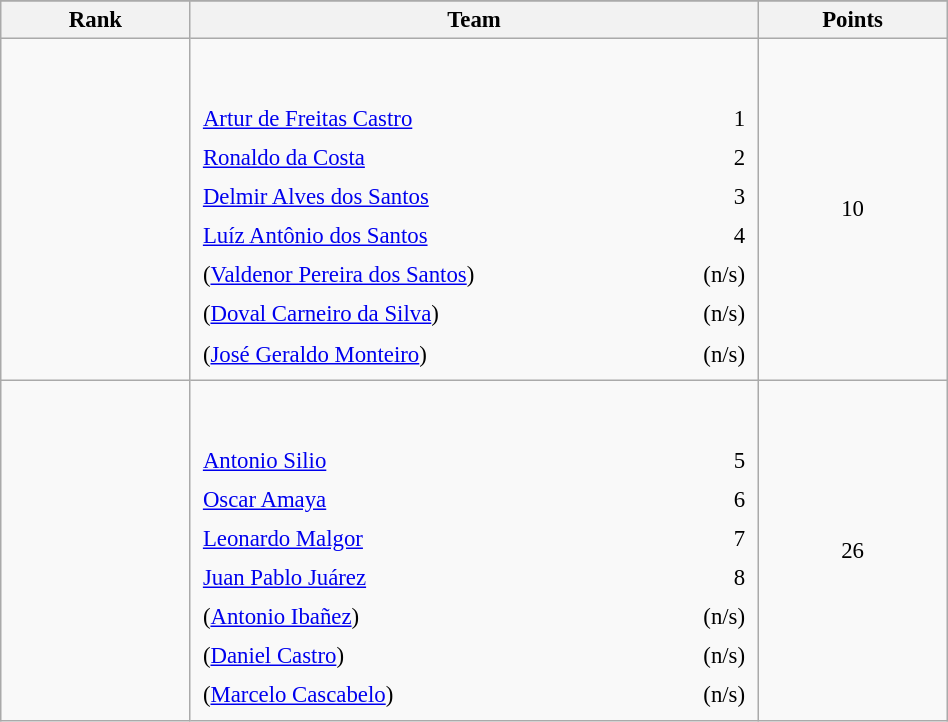<table class="wikitable sortable" style=" text-align:center; font-size:95%;" width="50%">
<tr>
</tr>
<tr>
<th width=10%>Rank</th>
<th width=30%>Team</th>
<th width=10%>Points</th>
</tr>
<tr>
<td align=center></td>
<td align=left> <br><br><table width=100%>
<tr>
<td align=left style="border:0"><a href='#'>Artur de Freitas Castro</a></td>
<td align=right style="border:0">1</td>
</tr>
<tr>
<td align=left style="border:0"><a href='#'>Ronaldo da Costa</a></td>
<td align=right style="border:0">2</td>
</tr>
<tr>
<td align=left style="border:0"><a href='#'>Delmir Alves dos Santos</a></td>
<td align=right style="border:0">3</td>
</tr>
<tr>
<td align=left style="border:0"><a href='#'>Luíz Antônio dos Santos</a></td>
<td align=right style="border:0">4</td>
</tr>
<tr>
<td align=left style="border:0">(<a href='#'>Valdenor Pereira dos Santos</a>)</td>
<td align=right style="border:0">(n/s)</td>
</tr>
<tr>
<td align=left style="border:0">(<a href='#'>Doval Carneiro da Silva</a>)</td>
<td align=right style="border:0">(n/s)</td>
</tr>
<tr>
<td align=left style="border:0">(<a href='#'>José Geraldo Monteiro</a>)</td>
<td align=right style="border:0">(n/s)</td>
</tr>
</table>
</td>
<td>10</td>
</tr>
<tr>
<td align=center></td>
<td align=left> <br><br><table width=100%>
<tr>
<td align=left style="border:0"><a href='#'>Antonio Silio</a></td>
<td align=right style="border:0">5</td>
</tr>
<tr>
<td align=left style="border:0"><a href='#'>Oscar Amaya</a></td>
<td align=right style="border:0">6</td>
</tr>
<tr>
<td align=left style="border:0"><a href='#'>Leonardo Malgor</a></td>
<td align=right style="border:0">7</td>
</tr>
<tr>
<td align=left style="border:0"><a href='#'>Juan Pablo Juárez</a></td>
<td align=right style="border:0">8</td>
</tr>
<tr>
<td align=left style="border:0">(<a href='#'>Antonio Ibañez</a>)</td>
<td align=right style="border:0">(n/s)</td>
</tr>
<tr>
<td align=left style="border:0">(<a href='#'>Daniel Castro</a>)</td>
<td align=right style="border:0">(n/s)</td>
</tr>
<tr>
<td align=left style="border:0">(<a href='#'>Marcelo Cascabelo</a>)</td>
<td align=right style="border:0">(n/s)</td>
</tr>
</table>
</td>
<td>26</td>
</tr>
</table>
